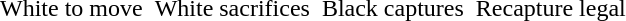<table border="0" cellspacing="0" cellpadding="0">
<tr valign="top">
<td><br></td>
<td>  </td>
<td><br></td>
<td>  </td>
<td><br></td>
<td>  </td>
<td><br></td>
</tr>
<tr valign="top">
<td>White to move</td>
<td>  </td>
<td>White sacrifices</td>
<td>  </td>
<td>Black captures</td>
<td>  </td>
<td>Recapture legal</td>
</tr>
</table>
